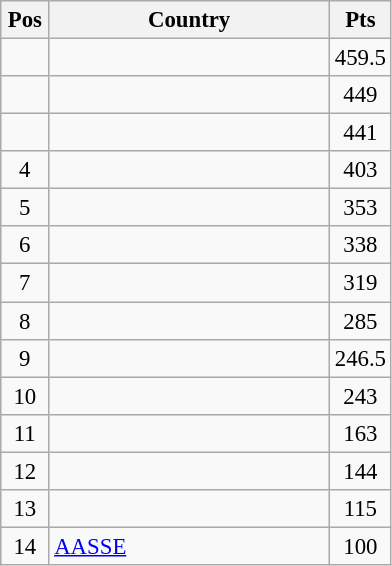<table class="wikitable" style="text-align: center; font-size:95%">
<tr>
<th width="25">Pos</th>
<th width="180">Country</th>
<th width="25">Pts</th>
</tr>
<tr>
<td></td>
<td align="left"></td>
<td>459.5</td>
</tr>
<tr>
<td></td>
<td align="left"></td>
<td>449</td>
</tr>
<tr>
<td></td>
<td align="left"></td>
<td>441</td>
</tr>
<tr>
<td>4</td>
<td align="left"></td>
<td>403</td>
</tr>
<tr>
<td>5</td>
<td align="left"></td>
<td>353</td>
</tr>
<tr>
<td>6</td>
<td align="left"></td>
<td>338</td>
</tr>
<tr>
<td>7</td>
<td align="left"></td>
<td>319</td>
</tr>
<tr>
<td>8</td>
<td align="left"></td>
<td>285</td>
</tr>
<tr>
<td>9</td>
<td align="left"></td>
<td>246.5</td>
</tr>
<tr>
<td>10</td>
<td align="left"></td>
<td>243</td>
</tr>
<tr>
<td>11</td>
<td align="left"></td>
<td>163</td>
</tr>
<tr>
<td>12</td>
<td align="left"></td>
<td>144</td>
</tr>
<tr>
<td>13</td>
<td align="left"></td>
<td>115</td>
</tr>
<tr>
<td>14</td>
<td align="left"> <a href='#'>AASSE</a></td>
<td>100</td>
</tr>
</table>
